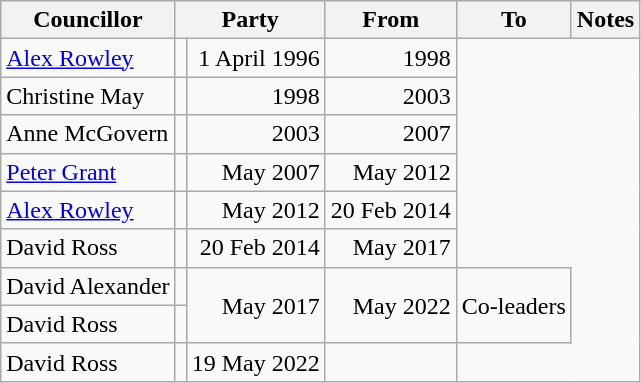<table class=wikitable>
<tr>
<th>Councillor</th>
<th colspan=2>Party</th>
<th>From</th>
<th>To</th>
<th>Notes</th>
</tr>
<tr>
<td><a href='#'>Alex Rowley</a></td>
<td></td>
<td align=right>1 April 1996</td>
<td align=right>1998</td>
</tr>
<tr>
<td>Christine May</td>
<td></td>
<td align=right>1998</td>
<td align=right>2003</td>
</tr>
<tr>
<td>Anne McGovern</td>
<td></td>
<td align=right>2003</td>
<td align=right>2007</td>
</tr>
<tr>
<td><a href='#'>Peter Grant</a></td>
<td></td>
<td align=right>May 2007</td>
<td align=right>May 2012</td>
</tr>
<tr>
<td><a href='#'>Alex Rowley</a></td>
<td></td>
<td align=right>May 2012</td>
<td align=right>20 Feb 2014</td>
</tr>
<tr>
<td>David Ross</td>
<td></td>
<td align=right>20 Feb 2014</td>
<td align=right>May 2017</td>
</tr>
<tr>
<td>David Alexander</td>
<td></td>
<td rowspan=2 align=right>May 2017</td>
<td rowspan=2 align=right>May 2022</td>
<td rowspan=2 align=left>Co-leaders</td>
</tr>
<tr>
<td>David Ross</td>
<td></td>
</tr>
<tr>
<td>David Ross</td>
<td></td>
<td align=right>19 May 2022</td>
<td align=right></td>
</tr>
</table>
